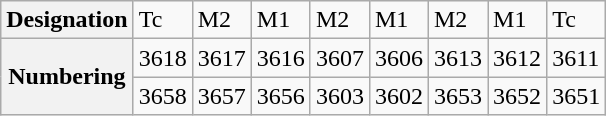<table class="wikitable">
<tr>
<th>Designation</th>
<td>Tc</td>
<td>M2</td>
<td>M1</td>
<td>M2</td>
<td>M1</td>
<td>M2</td>
<td>M1</td>
<td>Tc</td>
</tr>
<tr>
<th Rowspan=2>Numbering</th>
<td>3618</td>
<td>3617</td>
<td>3616</td>
<td>3607</td>
<td>3606</td>
<td>3613</td>
<td>3612</td>
<td>3611</td>
</tr>
<tr>
<td>3658</td>
<td>3657</td>
<td>3656</td>
<td>3603</td>
<td>3602</td>
<td>3653</td>
<td>3652</td>
<td>3651</td>
</tr>
</table>
